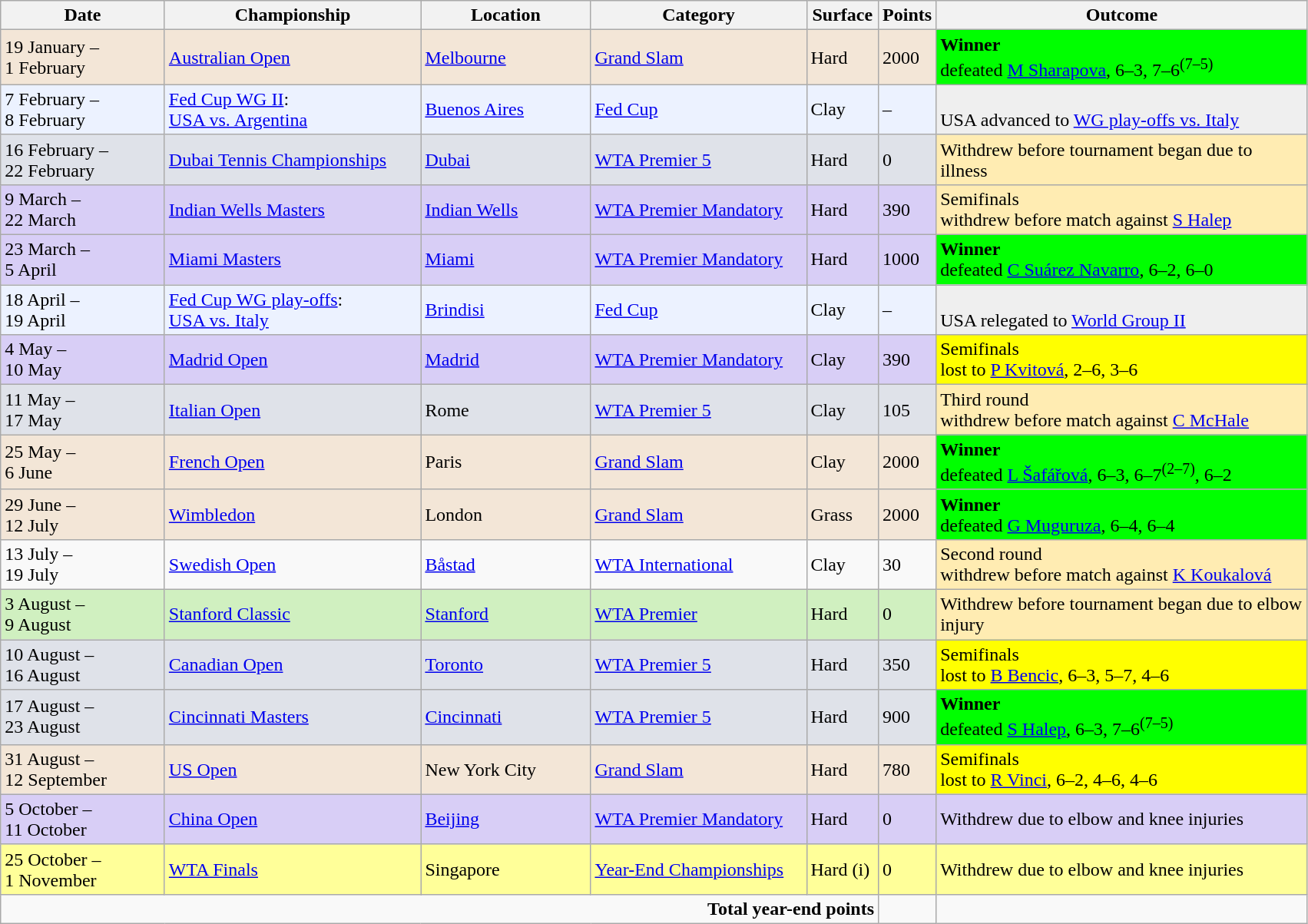<table class="wikitable">
<tr>
<th width=135>Date</th>
<th width=215>Championship</th>
<th width=140>Location</th>
<th width=180>Category</th>
<th width=55>Surface</th>
<th width=40>Points</th>
<th width=315>Outcome</th>
</tr>
<tr style="background:#F3E6D7;">
<td>19 January –<br>1 February</td>
<td><a href='#'>Australian Open</a></td>
<td><a href='#'>Melbourne</a></td>
<td><a href='#'>Grand Slam</a></td>
<td>Hard</td>
<td>2000</td>
<td style="background:lime;"><strong>Winner</strong> <br>defeated  <a href='#'>M Sharapova</a>, 6–3, 7–6<sup>(7–5)</sup></td>
</tr>
<tr style="background:#ecf2ff;">
<td>7 February – <br>8 February</td>
<td><a href='#'>Fed Cup WG II</a>: <br><a href='#'>USA vs. Argentina</a></td>
<td><a href='#'>Buenos Aires</a></td>
<td><a href='#'>Fed Cup</a></td>
<td>Clay</td>
<td>–</td>
<td style="background:#efefef;"><br>USA advanced to <a href='#'>WG play-offs vs. Italy</a></td>
</tr>
<tr style="background:#dfe2e9;">
<td>16 February – <br>22 February</td>
<td><a href='#'>Dubai Tennis Championships</a></td>
<td><a href='#'>Dubai</a></td>
<td><a href='#'>WTA Premier 5</a></td>
<td>Hard</td>
<td>0</td>
<td style="background:#ffecb2;">Withdrew before tournament began due to illness</td>
</tr>
<tr style="background:#D8CEF6;">
<td>9 March – <br>22 March</td>
<td><a href='#'>Indian Wells Masters</a></td>
<td><a href='#'>Indian Wells</a></td>
<td><a href='#'>WTA Premier Mandatory</a></td>
<td>Hard</td>
<td>390</td>
<td style="background:#ffecb2;">Semifinals <br>withdrew before match against  <a href='#'>S Halep</a></td>
</tr>
<tr style="background:#D8CEF6;">
<td>23 March – <br>5 April</td>
<td><a href='#'>Miami Masters</a></td>
<td><a href='#'>Miami</a></td>
<td><a href='#'>WTA Premier Mandatory</a></td>
<td>Hard</td>
<td>1000</td>
<td style="background:lime;"><strong>Winner</strong> <br> defeated  <a href='#'>C Suárez Navarro</a>, 6–2, 6–0</td>
</tr>
<tr style="background:#ecf2ff;">
<td>18 April – <br>19 April</td>
<td><a href='#'>Fed Cup WG play-offs</a>: <br><a href='#'>USA vs. Italy</a></td>
<td><a href='#'>Brindisi</a></td>
<td><a href='#'>Fed Cup</a></td>
<td>Clay</td>
<td>–</td>
<td style="background:#efefef;"><br>USA relegated to <a href='#'>World Group II</a></td>
</tr>
<tr style="background:#D8CEF6;">
<td>4 May – <br>10 May</td>
<td><a href='#'>Madrid Open</a></td>
<td><a href='#'>Madrid</a></td>
<td><a href='#'>WTA Premier Mandatory</a></td>
<td>Clay</td>
<td>390</td>
<td style="background:yellow;">Semifinals <br> lost to  <a href='#'>P Kvitová</a>, 2–6, 3–6</td>
</tr>
<tr style="background:#dfe2e9;">
<td>11 May – <br>17 May</td>
<td><a href='#'>Italian Open</a></td>
<td>Rome</td>
<td><a href='#'>WTA Premier 5</a></td>
<td>Clay</td>
<td>105</td>
<td style="background:#ffecb2;">Third round <br>withdrew before match against  <a href='#'>C McHale</a></td>
</tr>
<tr style="background:#F3E6D7;">
<td>25 May – <br>6 June</td>
<td><a href='#'>French Open</a></td>
<td>Paris</td>
<td><a href='#'>Grand Slam</a></td>
<td>Clay</td>
<td>2000</td>
<td style="background:lime;"><strong>Winner</strong> <br>defeated  <a href='#'>L Šafářová</a>, 6–3, 6–7<sup>(2–7)</sup>, 6–2</td>
</tr>
<tr style="background:#F3E6D7;">
<td>29 June – <br>12 July</td>
<td><a href='#'>Wimbledon</a></td>
<td>London</td>
<td><a href='#'>Grand Slam</a></td>
<td>Grass</td>
<td>2000</td>
<td style="background:lime;"><strong>Winner</strong> <br>defeated  <a href='#'>G Muguruza</a>, 6–4, 6–4</td>
</tr>
<tr>
<td>13 July – <br>19 July</td>
<td><a href='#'>Swedish Open</a></td>
<td><a href='#'>Båstad</a></td>
<td><a href='#'>WTA International</a></td>
<td>Clay</td>
<td>30</td>
<td style="background:#ffecb2;">Second round <br>withdrew before match against  <a href='#'>K Koukalová</a></td>
</tr>
<tr style="background:#d0f0c0;">
<td>3 August – <br>9 August</td>
<td><a href='#'>Stanford Classic</a></td>
<td><a href='#'>Stanford</a></td>
<td><a href='#'>WTA Premier</a></td>
<td>Hard</td>
<td>0</td>
<td style="background:#ffecb2;">Withdrew before tournament began due to elbow injury</td>
</tr>
<tr style="background:#dfe2e9;">
<td>10 August – <br>16 August</td>
<td><a href='#'>Canadian Open</a></td>
<td><a href='#'>Toronto</a></td>
<td><a href='#'>WTA Premier 5</a></td>
<td>Hard</td>
<td>350</td>
<td style="background:yellow;">Semifinals <br> lost to  <a href='#'>B Bencic</a>, 6–3, 5–7, 4–6</td>
</tr>
<tr style="background:#dfe2e9;">
<td>17 August – <br>23 August</td>
<td><a href='#'>Cincinnati Masters</a></td>
<td><a href='#'>Cincinnati</a></td>
<td><a href='#'>WTA Premier 5</a></td>
<td>Hard</td>
<td>900</td>
<td style="background:lime;"><strong>Winner</strong> <br>defeated  <a href='#'>S Halep</a>, 6–3, 7–6<sup>(7–5)</sup></td>
</tr>
<tr style="background:#F3E6D7;">
<td>31 August – <br>12 September</td>
<td><a href='#'>US Open</a></td>
<td>New York City</td>
<td><a href='#'>Grand Slam</a></td>
<td>Hard</td>
<td>780</td>
<td style="background:yellow;">Semifinals <br> lost to  <a href='#'>R Vinci</a>, 6–2, 4–6, 4–6</td>
</tr>
<tr style="background:#D8CEF6;">
<td>5 October – <br>11 October</td>
<td><a href='#'>China Open</a></td>
<td><a href='#'>Beijing</a></td>
<td><a href='#'>WTA Premier Mandatory</a></td>
<td>Hard</td>
<td>0</td>
<td>Withdrew due to elbow and knee injuries</td>
</tr>
<tr style="background:#FFFF99;">
<td>25 October – <br>1 November</td>
<td><a href='#'>WTA Finals</a></td>
<td>Singapore</td>
<td><a href='#'>Year-End Championships</a></td>
<td>Hard (i)</td>
<td>0</td>
<td>Withdrew due to elbow and knee injuries</td>
</tr>
<tr>
<td colspan=5 align=right><strong>Total year-end points</strong></td>
<td></td>
<td></td>
</tr>
</table>
